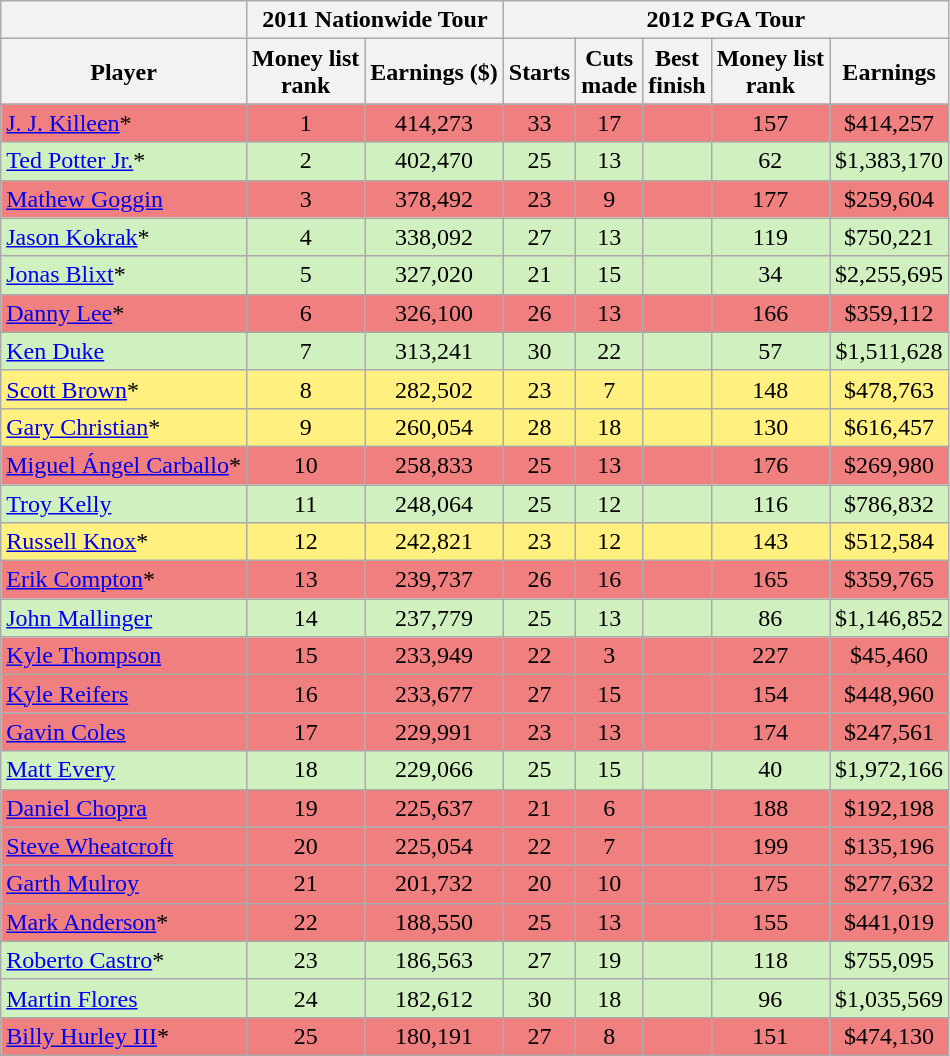<table class="wikitable sortable" style="text-align:center">
<tr>
<th></th>
<th colspan=2>2011 Nationwide Tour</th>
<th colspan=6>2012 PGA Tour</th>
</tr>
<tr>
<th>Player</th>
<th>Money list<br>rank</th>
<th>Earnings ($)</th>
<th>Starts</th>
<th>Cuts<br>made</th>
<th>Best<br>finish</th>
<th>Money list<br>rank</th>
<th>Earnings</th>
</tr>
<tr style="background:#F08080;">
<td align=left> <a href='#'>J. J. Killeen</a>*</td>
<td>1</td>
<td>414,273</td>
<td>33</td>
<td>17</td>
<td></td>
<td>157</td>
<td>$414,257</td>
</tr>
<tr style="background:#D0F0C0;">
<td align=left> <a href='#'>Ted Potter Jr.</a>*</td>
<td>2</td>
<td>402,470</td>
<td>25</td>
<td>13</td>
<td></td>
<td>62</td>
<td>$1,383,170</td>
</tr>
<tr style="background:#F08080;">
<td align=left> <a href='#'>Mathew Goggin</a></td>
<td>3</td>
<td>378,492</td>
<td>23</td>
<td>9</td>
<td></td>
<td>177</td>
<td>$259,604</td>
</tr>
<tr style="background:#D0F0C0;">
<td align=left> <a href='#'>Jason Kokrak</a>*</td>
<td>4</td>
<td>338,092</td>
<td>27</td>
<td>13</td>
<td></td>
<td>119</td>
<td>$750,221</td>
</tr>
<tr style="background:#D0F0C0;">
<td align=left> <a href='#'>Jonas Blixt</a>*</td>
<td>5</td>
<td>327,020</td>
<td>21</td>
<td>15</td>
<td></td>
<td>34</td>
<td>$2,255,695</td>
</tr>
<tr style="background:#F08080;">
<td align=left> <a href='#'>Danny Lee</a>*</td>
<td>6</td>
<td>326,100</td>
<td>26</td>
<td>13</td>
<td></td>
<td>166</td>
<td>$359,112</td>
</tr>
<tr style="background:#D0F0C0;">
<td align=left> <a href='#'>Ken Duke</a></td>
<td>7</td>
<td>313,241</td>
<td>30</td>
<td>22</td>
<td></td>
<td>57</td>
<td>$1,511,628</td>
</tr>
<tr style="background:#FFF080;">
<td align=left> <a href='#'>Scott Brown</a>*</td>
<td>8</td>
<td>282,502</td>
<td>23</td>
<td>7</td>
<td></td>
<td>148</td>
<td>$478,763</td>
</tr>
<tr style="background:#FFF080;">
<td align=left> <a href='#'>Gary Christian</a>*</td>
<td>9</td>
<td>260,054</td>
<td>28</td>
<td>18</td>
<td></td>
<td>130</td>
<td>$616,457</td>
</tr>
<tr style="background:#F08080;">
<td align=left> <a href='#'>Miguel Ángel Carballo</a>*</td>
<td>10</td>
<td>258,833</td>
<td>25</td>
<td>13</td>
<td></td>
<td>176</td>
<td>$269,980</td>
</tr>
<tr style="background:#D0F0C0;">
<td align=left> <a href='#'>Troy Kelly</a></td>
<td>11</td>
<td>248,064</td>
<td>25</td>
<td>12</td>
<td></td>
<td>116</td>
<td>$786,832</td>
</tr>
<tr style="background:#FFF080;">
<td align=left> <a href='#'>Russell Knox</a>*</td>
<td>12</td>
<td>242,821</td>
<td>23</td>
<td>12</td>
<td></td>
<td>143</td>
<td>$512,584</td>
</tr>
<tr style="background:#F08080;">
<td align=left> <a href='#'>Erik Compton</a>*</td>
<td>13</td>
<td>239,737</td>
<td>26</td>
<td>16</td>
<td></td>
<td>165</td>
<td>$359,765</td>
</tr>
<tr style="background:#D0F0C0;">
<td align=left> <a href='#'>John Mallinger</a></td>
<td>14</td>
<td>237,779</td>
<td>25</td>
<td>13</td>
<td></td>
<td>86</td>
<td>$1,146,852</td>
</tr>
<tr style="background:#F08080;">
<td align=left> <a href='#'>Kyle Thompson</a></td>
<td>15</td>
<td>233,949</td>
<td>22</td>
<td>3</td>
<td></td>
<td>227</td>
<td>$45,460</td>
</tr>
<tr style="background:#F08080;">
<td align=left> <a href='#'>Kyle Reifers</a></td>
<td>16</td>
<td>233,677</td>
<td>27</td>
<td>15</td>
<td></td>
<td>154</td>
<td>$448,960</td>
</tr>
<tr style="background:#F08080;">
<td align=left> <a href='#'>Gavin Coles</a></td>
<td>17</td>
<td>229,991</td>
<td>23</td>
<td>13</td>
<td></td>
<td>174</td>
<td>$247,561</td>
</tr>
<tr style="background:#D0F0C0;">
<td align=left> <a href='#'>Matt Every</a></td>
<td>18</td>
<td>229,066</td>
<td>25</td>
<td>15</td>
<td></td>
<td>40</td>
<td>$1,972,166</td>
</tr>
<tr style="background:#F08080;">
<td align=left> <a href='#'>Daniel Chopra</a></td>
<td>19</td>
<td>225,637</td>
<td>21</td>
<td>6</td>
<td></td>
<td>188</td>
<td>$192,198</td>
</tr>
<tr style="background:#F08080;">
<td align=left> <a href='#'>Steve Wheatcroft</a></td>
<td>20</td>
<td>225,054</td>
<td>22</td>
<td>7</td>
<td></td>
<td>199</td>
<td>$135,196</td>
</tr>
<tr style="background:#F08080;">
<td align=left> <a href='#'>Garth Mulroy</a></td>
<td>21</td>
<td>201,732</td>
<td>20</td>
<td>10</td>
<td></td>
<td>175</td>
<td>$277,632</td>
</tr>
<tr style="background:#F08080;">
<td align=left> <a href='#'>Mark Anderson</a>*</td>
<td>22</td>
<td>188,550</td>
<td>25</td>
<td>13</td>
<td></td>
<td>155</td>
<td>$441,019</td>
</tr>
<tr style="background:#D0F0C0;">
<td align=left> <a href='#'>Roberto Castro</a>*</td>
<td>23</td>
<td>186,563</td>
<td>27</td>
<td>19</td>
<td></td>
<td>118</td>
<td>$755,095</td>
</tr>
<tr style="background:#D0F0C0;">
<td align=left> <a href='#'>Martin Flores</a></td>
<td>24</td>
<td>182,612</td>
<td>30</td>
<td>18</td>
<td></td>
<td>96</td>
<td>$1,035,569</td>
</tr>
<tr style="background:#F08080;">
<td align=left> <a href='#'>Billy Hurley III</a>*</td>
<td>25</td>
<td>180,191</td>
<td>27</td>
<td>8</td>
<td></td>
<td>151</td>
<td>$474,130</td>
</tr>
</table>
